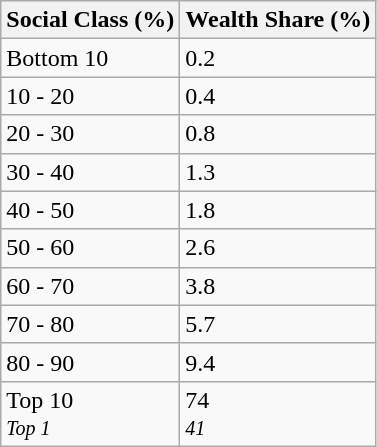<table class="wikitable">
<tr>
<th>Social Class (%)</th>
<th>Wealth Share (%)</th>
</tr>
<tr>
<td>Bottom 10</td>
<td>0.2</td>
</tr>
<tr>
<td>10 - 20</td>
<td>0.4</td>
</tr>
<tr>
<td>20 - 30</td>
<td>0.8</td>
</tr>
<tr>
<td>30 - 40</td>
<td>1.3</td>
</tr>
<tr>
<td>40 - 50</td>
<td>1.8</td>
</tr>
<tr>
<td>50 - 60</td>
<td>2.6</td>
</tr>
<tr>
<td>60 - 70</td>
<td>3.8</td>
</tr>
<tr>
<td>70 - 80</td>
<td>5.7</td>
</tr>
<tr>
<td>80 - 90</td>
<td>9.4</td>
</tr>
<tr>
<td>Top 10<br> <small><em>Top 1</em></small></td>
<td>74<br> <small><em>41</em></small></td>
</tr>
</table>
